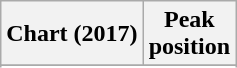<table class="wikitable sortable plainrowheaders" style="text-align:center">
<tr>
<th scope="col">Chart (2017)</th>
<th scope="col">Peak<br> position</th>
</tr>
<tr>
</tr>
<tr>
</tr>
</table>
